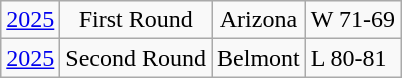<table class="wikitable">
<tr align="center">
<td><a href='#'>2025</a></td>
<td>First Round</td>
<td>Arizona</td>
<td>W 71-69</td>
</tr>
<tr>
<td><a href='#'>2025</a></td>
<td>Second Round</td>
<td>Belmont</td>
<td>L 80-81</td>
</tr>
</table>
